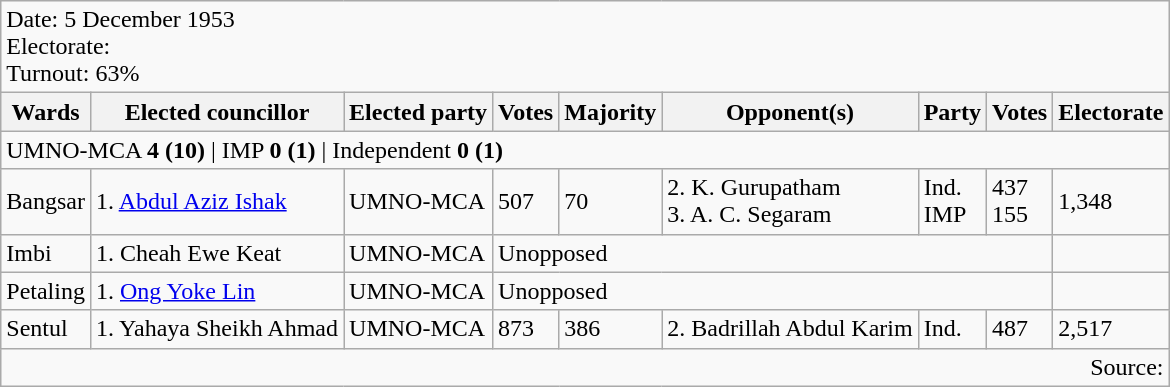<table class=wikitable>
<tr>
<td colspan=9>Date: 5 December 1953<br>Electorate: <br>Turnout: 63%</td>
</tr>
<tr>
<th>Wards</th>
<th>Elected councillor</th>
<th>Elected party</th>
<th>Votes</th>
<th>Majority</th>
<th>Opponent(s)</th>
<th>Party</th>
<th>Votes</th>
<th>Electorate</th>
</tr>
<tr>
<td colspan=9>UMNO-MCA <strong>4 (10)</strong> | IMP <strong>0 (1)</strong> | Independent <strong>0 (1)</strong> </td>
</tr>
<tr>
<td>Bangsar</td>
<td>1. <a href='#'>Abdul Aziz Ishak</a></td>
<td>UMNO-MCA</td>
<td>507</td>
<td>70</td>
<td>2. K. Gurupatham<br>3. A. C. Segaram</td>
<td>Ind.<br>IMP</td>
<td>437<br>155</td>
<td>1,348</td>
</tr>
<tr>
<td>Imbi</td>
<td>1. Cheah Ewe Keat</td>
<td>UMNO-MCA</td>
<td colspan=5>Unopposed</td>
<td></td>
</tr>
<tr>
<td>Petaling</td>
<td>1. <a href='#'>Ong Yoke Lin</a></td>
<td>UMNO-MCA</td>
<td colspan=5>Unopposed</td>
<td></td>
</tr>
<tr>
<td>Sentul</td>
<td>1. Yahaya Sheikh Ahmad</td>
<td>UMNO-MCA</td>
<td>873</td>
<td>386</td>
<td>2. Badrillah Abdul Karim</td>
<td>Ind.</td>
<td>487</td>
<td>2,517</td>
</tr>
<tr>
<td colspan=9 align=right>Source: </td>
</tr>
</table>
